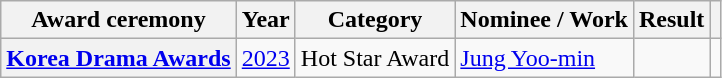<table class="wikitable plainrowheaders sortable">
<tr>
<th scope="col">Award ceremony</th>
<th scope="col">Year</th>
<th scope="col">Category</th>
<th scope="col">Nominee / Work</th>
<th scope="col">Result</th>
<th scope="col" class="unsortable"></th>
</tr>
<tr>
<th scope="row"><a href='#'>Korea Drama Awards</a></th>
<td style="text-align:center"><a href='#'>2023</a></td>
<td>Hot Star Award</td>
<td><a href='#'>Jung Yoo-min</a></td>
<td></td>
<td style="text-align:center"></td>
</tr>
</table>
